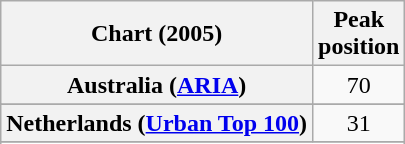<table class="wikitable sortable plainrowheaders">
<tr>
<th align="left">Chart (2005)</th>
<th align="left">Peak<br>position</th>
</tr>
<tr>
<th scope="row">Australia (<a href='#'>ARIA</a>)</th>
<td align="center">70</td>
</tr>
<tr>
</tr>
<tr>
<th scope="row">Netherlands (<a href='#'>Urban Top 100</a>)</th>
<td align="center">31</td>
</tr>
<tr>
</tr>
<tr>
</tr>
<tr>
</tr>
<tr>
</tr>
<tr>
</tr>
<tr>
</tr>
<tr>
</tr>
</table>
